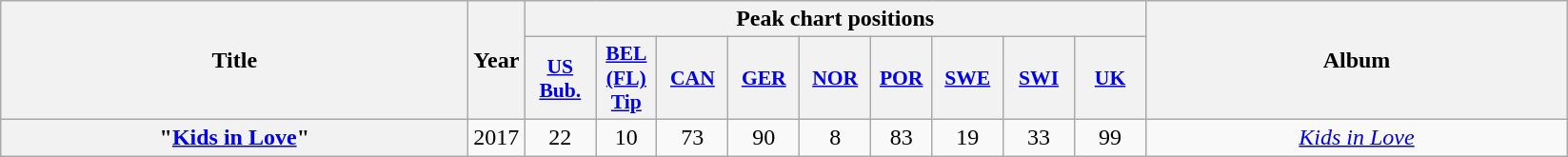<table class="wikitable plainrowheaders" style="text-align:center;">
<tr>
<th scope="col" rowspan="2" style="width:20em;">Title</th>
<th scope="col" rowspan="2" style="width:1em;">Year</th>
<th scope="col" colspan="9">Peak chart positions</th>
<th scope="col" rowspan="2" style="width:18em;">Album</th>
</tr>
<tr>
<th scope="col" style="width:3em;font-size:90%;"><a href='#'>US<br>Bub.</a><br></th>
<th scope="col" style="width:2.5em;font-size:90%;"><a href='#'>BEL<br>(FL)<br>Tip</a><br></th>
<th scope="col" style="width:3em;font-size:90%;"><a href='#'>CAN</a><br></th>
<th scope="col" style="width:3em;font-size:90%;"><a href='#'>GER</a><br></th>
<th scope="col" style="width:3em;font-size:90%;"><a href='#'>NOR</a><br></th>
<th scope="col" style="width:2.5em;font-size:90%;"><a href='#'>POR</a><br></th>
<th scope="col" style="width:3em;font-size:90%;"><a href='#'>SWE</a><br></th>
<th scope="col" style="width:3em;font-size:90%;"><a href='#'>SWI</a><br></th>
<th scope="col" style="width:3em;font-size:90%;"><a href='#'>UK</a><br></th>
</tr>
<tr>
<th scope="row">"<a href='#'>Kids in Love</a>"<br></th>
<td>2017</td>
<td>22</td>
<td>10</td>
<td>73</td>
<td>90</td>
<td>8</td>
<td>83</td>
<td>19</td>
<td>33</td>
<td>99</td>
<td><em><a href='#'>Kids in Love</a></em></td>
</tr>
</table>
